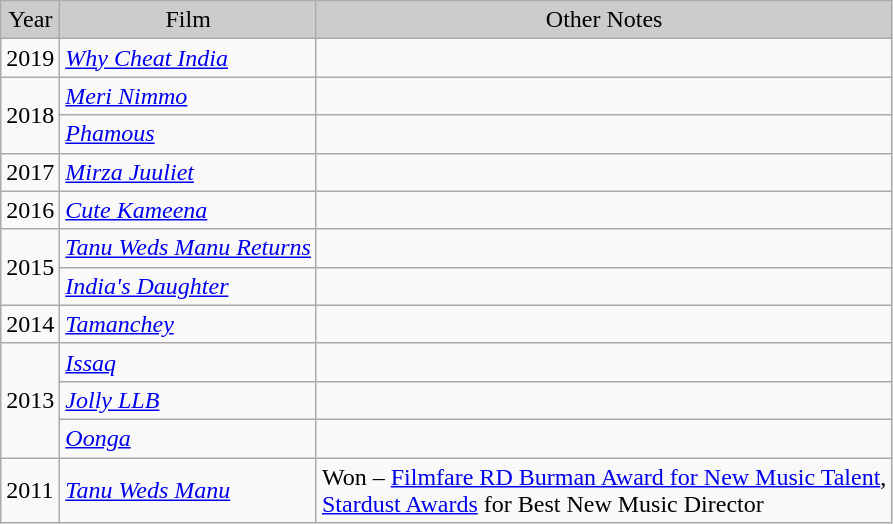<table class="wikitable">
<tr style="background:#ccc; text-align:center;">
<td>Year</td>
<td>Film</td>
<td>Other Notes</td>
</tr>
<tr>
<td>2019</td>
<td><em><a href='#'>Why Cheat India</a></em></td>
<td></td>
</tr>
<tr>
<td rowspan="2">2018</td>
<td><em><a href='#'>Meri Nimmo</a></em></td>
<td></td>
</tr>
<tr>
<td><em><a href='#'>Phamous</a></em></td>
<td></td>
</tr>
<tr>
<td>2017</td>
<td><em><a href='#'>Mirza Juuliet</a></em></td>
<td></td>
</tr>
<tr>
<td>2016</td>
<td><em><a href='#'>Cute Kameena</a></em></td>
<td></td>
</tr>
<tr>
<td rowspan="2">2015</td>
<td><em><a href='#'>Tanu Weds Manu Returns</a></em></td>
<td></td>
</tr>
<tr>
<td><em><a href='#'>India's Daughter</a></em></td>
<td></td>
</tr>
<tr>
<td>2014</td>
<td><em><a href='#'>Tamanchey</a></em></td>
<td></td>
</tr>
<tr>
<td rowspan="3">2013</td>
<td><em><a href='#'>Issaq</a></em></td>
<td></td>
</tr>
<tr>
<td><em><a href='#'>Jolly LLB</a></em></td>
<td></td>
</tr>
<tr>
<td><em><a href='#'>Oonga</a></em></td>
<td></td>
</tr>
<tr>
<td>2011</td>
<td><em><a href='#'>Tanu Weds Manu</a></em></td>
<td>Won – <a href='#'>Filmfare RD Burman Award for New Music Talent</a>, <br> <a href='#'>Stardust Awards</a> for Best New Music Director</td>
</tr>
</table>
